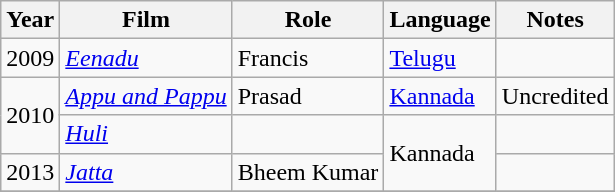<table class="wikitable sortable" style="font-size:100%">
<tr>
<th>Year</th>
<th>Film</th>
<th>Role</th>
<th>Language</th>
<th>Notes</th>
</tr>
<tr>
<td>2009</td>
<td><em><a href='#'>Eenadu</a></em></td>
<td>Francis</td>
<td><a href='#'>Telugu</a></td>
<td></td>
</tr>
<tr>
<td rowspan="2">2010</td>
<td><em><a href='#'>Appu and Pappu</a></em></td>
<td>Prasad</td>
<td><a href='#'>Kannada</a></td>
<td>Uncredited</td>
</tr>
<tr>
<td><em><a href='#'>Huli</a></em></td>
<td></td>
<td rowspan="2">Kannada</td>
<td></td>
</tr>
<tr>
<td>2013</td>
<td><em><a href='#'>Jatta</a></em></td>
<td>Bheem Kumar</td>
<td></td>
</tr>
<tr>
</tr>
</table>
